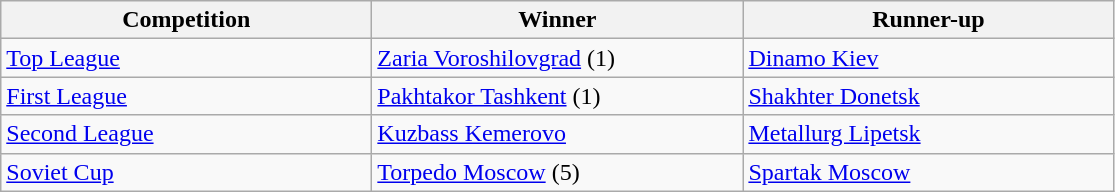<table class="wikitable">
<tr>
<th style="width:15em">Competition</th>
<th style="width:15em">Winner</th>
<th style="width:15em">Runner-up</th>
</tr>
<tr>
<td><a href='#'>Top League</a></td>
<td><a href='#'>Zaria Voroshilovgrad</a> (1)</td>
<td><a href='#'>Dinamo Kiev</a></td>
</tr>
<tr>
<td><a href='#'>First League</a></td>
<td><a href='#'>Pakhtakor Tashkent</a> (1)</td>
<td><a href='#'>Shakhter Donetsk</a></td>
</tr>
<tr>
<td><a href='#'>Second League</a></td>
<td><a href='#'>Kuzbass Kemerovo</a></td>
<td><a href='#'>Metallurg Lipetsk</a></td>
</tr>
<tr>
<td><a href='#'>Soviet Cup</a></td>
<td><a href='#'>Torpedo Moscow</a> (5)</td>
<td><a href='#'>Spartak Moscow</a></td>
</tr>
</table>
